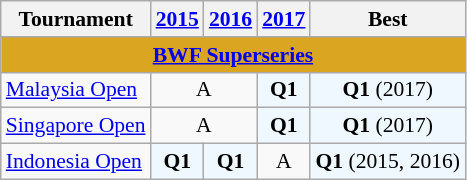<table class="wikitable" style="font-size: 90%; text-align:center">
<tr>
<th>Tournament</th>
<th><a href='#'>2015</a></th>
<th><a href='#'>2016</a></th>
<th><a href='#'>2017</a></th>
<th>Best</th>
</tr>
<tr bgcolor=DAA520>
<td colspan="5" align=center><strong><a href='#'>BWF Superseries</a></strong></td>
</tr>
<tr>
<td align=left><a href='#'>Malaysia Open</a></td>
<td colspan="2">A</td>
<td bgcolor=F0F8FF><strong>Q1</strong></td>
<td bgcolor=F0F8FF><strong>Q1</strong> (2017)</td>
</tr>
<tr>
<td align=left><a href='#'>Singapore Open</a></td>
<td colspan="2">A</td>
<td bgcolor=F0F8FF><strong>Q1</strong></td>
<td bgcolor=F0F8FF><strong>Q1</strong> (2017)</td>
</tr>
<tr>
<td align=left><a href='#'>Indonesia Open</a></td>
<td bgcolor=F0F8FF><strong>Q1</strong></td>
<td bgcolor=F0F8FF><strong>Q1</strong></td>
<td>A</td>
<td bgcolor=F0F8FF><strong>Q1</strong> (2015, 2016)</td>
</tr>
</table>
